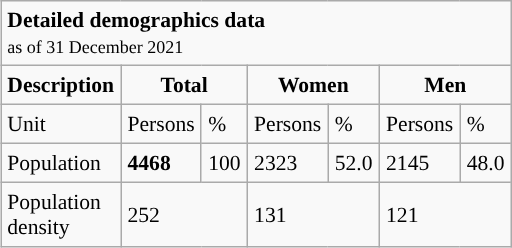<table border="1" cellpadding="4" cellspacing="0" align="right" width="310px" style="font-size: 90%; background: #f9f9f9; border: 1px #aaaaaa solid; border-collapse: collapse">
<tr>
<td colspan = 7><strong>Detailed demographics data</strong><br><small>as of 31 December 2021</small></td>
</tr>
<tr>
<th>Description</th>
<th colspan=2>Total</th>
<th colspan=2>Women</th>
<th colspan=2>Men</th>
</tr>
<tr>
<td>Unit</td>
<td>Persons</td>
<td>%</td>
<td>Persons</td>
<td>%</td>
<td>Persons</td>
<td>%</td>
</tr>
<tr>
<td>Population</td>
<td><strong>4468</strong></td>
<td>100</td>
<td>2323</td>
<td>52.0</td>
<td>2145</td>
<td>48.0</td>
</tr>
<tr>
<td>Population density</td>
<td colspan=2>252</td>
<td colspan=2>131</td>
<td colspan=2>121</td>
</tr>
</table>
